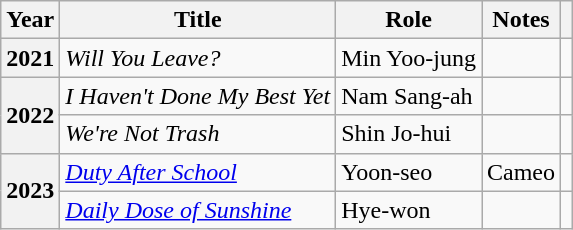<table class="wikitable sortable plainrowheaders">
<tr>
<th scope="col">Year</th>
<th scope="col">Title</th>
<th scope="col">Role</th>
<th scope="col" class="unsortable">Notes</th>
<th scope="col" class="unsortable"></th>
</tr>
<tr Special appearance>
<th scope="row">2021</th>
<td><em>Will You Leave?</em></td>
<td>Min Yoo-jung</td>
<td></td>
<td></td>
</tr>
<tr>
<th scope="row" rowspan="2">2022</th>
<td><em>I Haven't Done My Best Yet</em></td>
<td>Nam Sang-ah</td>
<td></td>
<td></td>
</tr>
<tr>
<td><em>We're Not Trash</em></td>
<td>Shin Jo-hui</td>
<td></td>
<td></td>
</tr>
<tr>
<th scope="row" rowspan="2">2023</th>
<td><em><a href='#'>Duty After School</a></em></td>
<td>Yoon-seo</td>
<td>Cameo</td>
<td></td>
</tr>
<tr>
<td><em><a href='#'>Daily Dose of Sunshine</a></em></td>
<td>Hye-won</td>
<td></td>
<td></td>
</tr>
</table>
